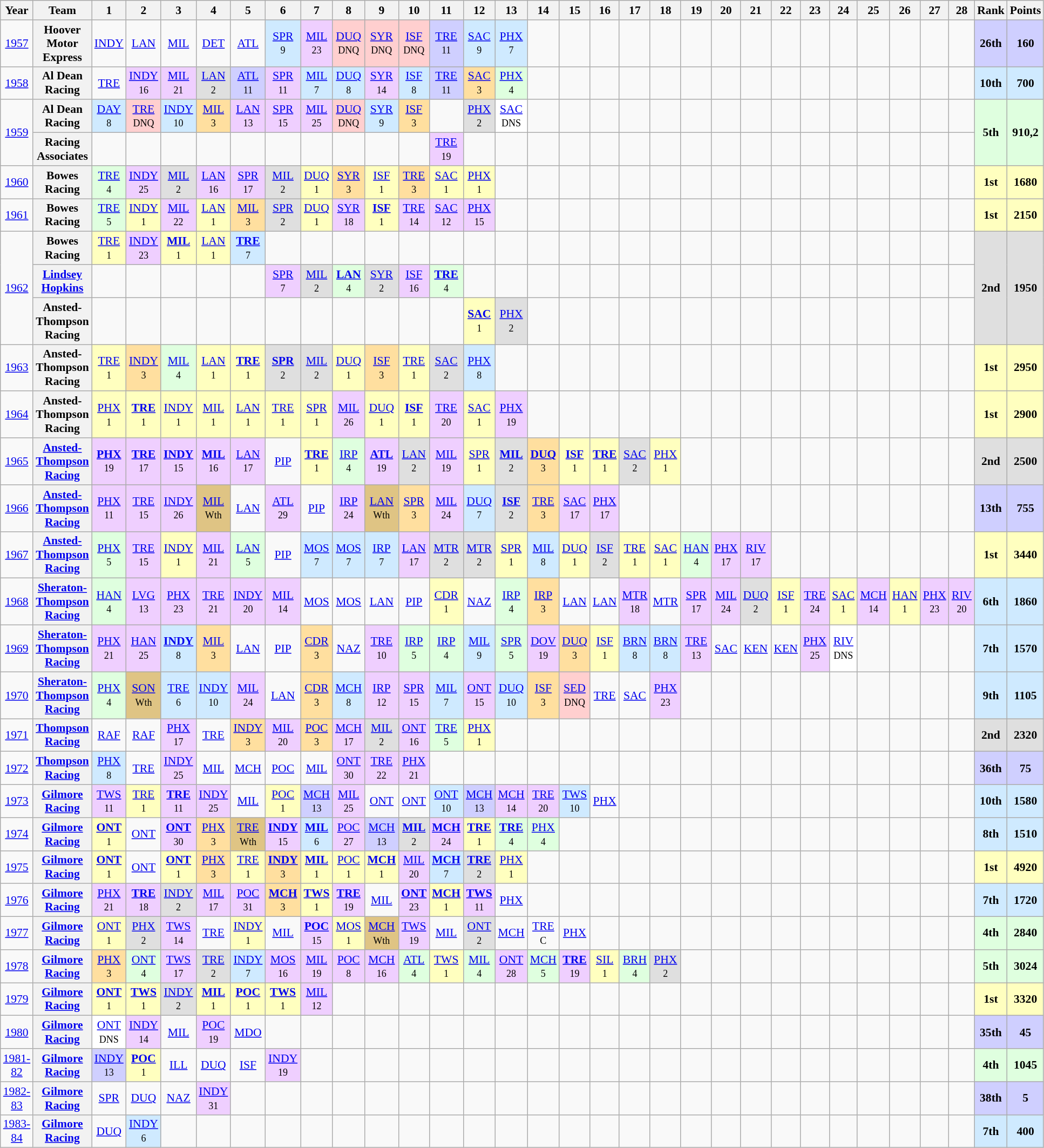<table class="wikitable" style="text-align:center; font-size:90%">
<tr>
<th>Year</th>
<th>Team</th>
<th>1</th>
<th>2</th>
<th>3</th>
<th>4</th>
<th>5</th>
<th>6</th>
<th>7</th>
<th>8</th>
<th>9</th>
<th>10</th>
<th>11</th>
<th>12</th>
<th>13</th>
<th>14</th>
<th>15</th>
<th>16</th>
<th>17</th>
<th>18</th>
<th>19</th>
<th>20</th>
<th>21</th>
<th>22</th>
<th>23</th>
<th>24</th>
<th>25</th>
<th>26</th>
<th>27</th>
<th>28</th>
<th>Rank</th>
<th>Points</th>
</tr>
<tr>
<td><a href='#'>1957</a></td>
<th>Hoover Motor Express</th>
<td><a href='#'>INDY</a></td>
<td><a href='#'>LAN</a></td>
<td><a href='#'>MIL</a></td>
<td><a href='#'>DET</a></td>
<td><a href='#'>ATL</a></td>
<td style="background:#CFEAFF;"><a href='#'>SPR</a><br><small>9</small></td>
<td style="background:#EFCFFF;"><a href='#'>MIL</a><br><small>23</small></td>
<td style="background:#FFCFCF;"><a href='#'>DUQ</a><br><small>DNQ</small></td>
<td style="background:#FFCFCF;"><a href='#'>SYR</a><br><small>DNQ</small></td>
<td style="background:#FFCFCF;"><a href='#'>ISF</a><br><small>DNQ</small></td>
<td style="background:#CFCFFF;"><a href='#'>TRE</a><br><small>11</small></td>
<td style="background:#CFEAFF;"><a href='#'>SAC</a><br><small>9</small></td>
<td style="background:#CFEAFF;"><a href='#'>PHX</a><br><small>7</small></td>
<td></td>
<td></td>
<td></td>
<td></td>
<td></td>
<td></td>
<td></td>
<td></td>
<td></td>
<td></td>
<td></td>
<td></td>
<td></td>
<td></td>
<td></td>
<td style="background:#CFCFFF;"><strong>26th</strong></td>
<td style="background:#CFCFFF;"><strong>160</strong></td>
</tr>
<tr>
<td><a href='#'>1958</a></td>
<th>Al Dean Racing</th>
<td><a href='#'>TRE</a></td>
<td style="background:#EFCFFF;"><a href='#'>INDY</a><br><small>16</small></td>
<td style="background:#EFCFFF;"><a href='#'>MIL</a><br><small>21</small></td>
<td style="background:#DFDFDF;"><a href='#'>LAN</a><br><small>2</small></td>
<td style="background:#CFCFFF;"><a href='#'>ATL</a><br><small>11</small></td>
<td style="background:#EFCFFF;"><a href='#'>SPR</a><br><small>11</small></td>
<td style="background:#CFEAFF;"><a href='#'>MIL</a><br><small>7</small></td>
<td style="background:#CFEAFF;"><a href='#'>DUQ</a><br><small>8</small></td>
<td style="background:#EFCFFF;"><a href='#'>SYR</a><br><small>14</small></td>
<td style="background:#CFEAFF;"><a href='#'>ISF</a><br><small>8</small></td>
<td style="background:#CFCFFF;"><a href='#'>TRE</a><br><small>11</small></td>
<td style="background:#FFDF9F;"><a href='#'>SAC</a><br><small>3</small></td>
<td style="background:#DFFFDF;"><a href='#'>PHX</a><br><small>4</small></td>
<td></td>
<td></td>
<td></td>
<td></td>
<td></td>
<td></td>
<td></td>
<td></td>
<td></td>
<td></td>
<td></td>
<td></td>
<td></td>
<td></td>
<td></td>
<td style="background:#CFEAFF;"><strong>10th</strong></td>
<td style="background:#CFEAFF;"><strong>700</strong></td>
</tr>
<tr>
<td rowspan=2><a href='#'>1959</a></td>
<th>Al Dean Racing</th>
<td style="background:#CFEAFF;"><a href='#'>DAY</a><br><small>8</small></td>
<td style="background:#FFCFCF;"><a href='#'>TRE</a><br><small>DNQ</small></td>
<td style="background:#CFEAFF;"><a href='#'>INDY</a><br><small>10</small></td>
<td style="background:#FFDF9F;"><a href='#'>MIL</a><br><small>3</small></td>
<td style="background:#EFCFFF;"><a href='#'>LAN</a><br><small>13</small></td>
<td style="background:#EFCFFF;"><a href='#'>SPR</a><br><small>15</small></td>
<td style="background:#EFCFFF;"><a href='#'>MIL</a><br><small>25</small></td>
<td style="background:#FFCFCF;"><a href='#'>DUQ</a><br><small>DNQ</small></td>
<td style="background:#CFEAFF;"><a href='#'>SYR</a><br><small>9</small></td>
<td style="background:#FFDF9F;"><a href='#'>ISF</a><br><small>3</small></td>
<td></td>
<td style="background:#DFDFDF;"><a href='#'>PHX</a><br><small>2</small></td>
<td style="background:#FFFFFF;"><a href='#'>SAC</a><br><small>DNS</small></td>
<td></td>
<td></td>
<td></td>
<td></td>
<td></td>
<td></td>
<td></td>
<td></td>
<td></td>
<td></td>
<td></td>
<td></td>
<td></td>
<td></td>
<td></td>
<td rowspan=2 style="background:#DFFFDF;"><strong>5th</strong></td>
<td rowspan=2 style="background:#DFFFDF;"><strong>910,2</strong></td>
</tr>
<tr>
<th>Racing Associates</th>
<td></td>
<td></td>
<td></td>
<td></td>
<td></td>
<td></td>
<td></td>
<td></td>
<td></td>
<td></td>
<td style="background:#EFCFFF;"><a href='#'>TRE</a><br><small>19</small></td>
<td></td>
<td></td>
<td></td>
<td></td>
<td></td>
<td></td>
<td></td>
<td></td>
<td></td>
<td></td>
<td></td>
<td></td>
<td></td>
<td></td>
<td></td>
<td></td>
<td></td>
</tr>
<tr>
<td><a href='#'>1960</a></td>
<th>Bowes Racing</th>
<td style="background:#DFFFDF;"><a href='#'>TRE</a><br><small>4</small></td>
<td style="background:#EFCFFF;"><a href='#'>INDY</a><br><small>25</small></td>
<td style="background:#DFDFDF;"><a href='#'>MIL</a><br><small>2</small></td>
<td style="background:#EFCFFF;"><a href='#'>LAN</a><br><small>16</small></td>
<td style="background:#EFCFFF;"><a href='#'>SPR</a><br><small>17</small></td>
<td style="background:#DFDFDF;"><a href='#'>MIL</a><br><small>2</small></td>
<td style="background:#FFFFBF;"><a href='#'>DUQ</a><br><small>1</small></td>
<td style="background:#FFDF9F;"><a href='#'>SYR</a><br><small>3</small></td>
<td style="background:#FFFFBF;"><a href='#'>ISF</a><br><small>1</small></td>
<td style="background:#FFDF9F;"><a href='#'>TRE</a><br><small>3</small></td>
<td style="background:#FFFFBF;"><a href='#'>SAC</a><br><small>1</small></td>
<td style="background:#FFFFBF;"><a href='#'>PHX</a><br><small>1</small></td>
<td></td>
<td></td>
<td></td>
<td></td>
<td></td>
<td></td>
<td></td>
<td></td>
<td></td>
<td></td>
<td></td>
<td></td>
<td></td>
<td></td>
<td></td>
<td></td>
<td style="background:#FFFFBF;"><strong>1st</strong></td>
<td style="background:#FFFFBF;"><strong>1680</strong></td>
</tr>
<tr>
<td><a href='#'>1961</a></td>
<th>Bowes Racing</th>
<td style="background:#DFFFDF;"><a href='#'>TRE</a><br><small>5</small></td>
<td style="background:#FFFFBF;"><a href='#'>INDY</a><br><small>1</small></td>
<td style="background:#EFCFFF;"><a href='#'>MIL</a><br><small>22</small></td>
<td style="background:#FFFFBF;"><a href='#'>LAN</a><br><small>1</small></td>
<td style="background:#FFDF9F;"><a href='#'>MIL</a><br><small>3</small></td>
<td style="background:#DFDFDF;"><a href='#'>SPR</a><br><small>2</small></td>
<td style="background:#FFFFBF;"><a href='#'>DUQ</a><br><small>1</small></td>
<td style="background:#EFCFFF;"><a href='#'>SYR</a><br><small>18</small></td>
<td style="background:#FFFFBF;"><strong><a href='#'>ISF</a></strong><br><small>1</small></td>
<td style="background:#EFCFFF;"><a href='#'>TRE</a><br><small>14</small></td>
<td style="background:#EFCFFF;"><a href='#'>SAC</a><br><small>12</small></td>
<td style="background:#EFCFFF;"><a href='#'>PHX</a><br><small>15</small></td>
<td></td>
<td></td>
<td></td>
<td></td>
<td></td>
<td></td>
<td></td>
<td></td>
<td></td>
<td></td>
<td></td>
<td></td>
<td></td>
<td></td>
<td></td>
<td></td>
<td style="background:#FFFFBF;"><strong>1st</strong></td>
<td style="background:#FFFFBF;"><strong>2150</strong></td>
</tr>
<tr>
<td rowspan=3><a href='#'>1962</a></td>
<th>Bowes Racing</th>
<td style="background:#FFFFBF;"><a href='#'>TRE</a><br><small>1</small></td>
<td style="background:#EFCFFF;"><a href='#'>INDY</a><br><small>23</small></td>
<td style="background:#FFFFBF;"><strong><a href='#'>MIL</a></strong><br><small>1</small></td>
<td style="background:#FFFFBF;"><a href='#'>LAN</a><br><small>1</small></td>
<td style="background:#CFEAFF;"><strong><a href='#'>TRE</a></strong><br><small>7</small></td>
<td></td>
<td></td>
<td></td>
<td></td>
<td></td>
<td></td>
<td></td>
<td></td>
<td></td>
<td></td>
<td></td>
<td></td>
<td></td>
<td></td>
<td></td>
<td></td>
<td></td>
<td></td>
<td></td>
<td></td>
<td></td>
<td></td>
<td></td>
<td rowspan=3 style="background:#DFDFDF;"><strong>2nd</strong></td>
<td rowspan=3 style="background:#DFDFDF;"><strong>1950</strong></td>
</tr>
<tr>
<th><a href='#'>Lindsey Hopkins</a></th>
<td></td>
<td></td>
<td></td>
<td></td>
<td></td>
<td style="background:#EFCFFF;"><a href='#'>SPR</a><br><small>7</small></td>
<td style="background:#DFDFDF;"><a href='#'>MIL</a><br><small>2</small></td>
<td style="background:#DFFFDF;"><strong><a href='#'>LAN</a></strong><br><small>4</small></td>
<td style="background:#DFDFDF;"><a href='#'>SYR</a><br><small>2</small></td>
<td style="background:#EFCFFF;"><a href='#'>ISF</a><br><small>16</small></td>
<td style="background:#DFFFDF;"><strong><a href='#'>TRE</a></strong><br><small>4</small></td>
<td></td>
<td></td>
<td></td>
<td></td>
<td></td>
<td></td>
<td></td>
<td></td>
<td></td>
<td></td>
<td></td>
<td></td>
<td></td>
<td></td>
<td></td>
<td></td>
<td></td>
</tr>
<tr>
<th>Ansted-Thompson Racing</th>
<td></td>
<td></td>
<td></td>
<td></td>
<td></td>
<td></td>
<td></td>
<td></td>
<td></td>
<td></td>
<td></td>
<td style="background:#FFFFBF;"><strong><a href='#'>SAC</a></strong><br><small>1</small></td>
<td style="background:#DFDFDF;"><a href='#'>PHX</a><br><small>2</small></td>
<td></td>
<td></td>
<td></td>
<td></td>
<td></td>
<td></td>
<td></td>
<td></td>
<td></td>
<td></td>
<td></td>
<td></td>
<td></td>
<td></td>
<td></td>
</tr>
<tr>
<td><a href='#'>1963</a></td>
<th>Ansted-Thompson Racing</th>
<td style="background:#FFFFBF;"><a href='#'>TRE</a><br><small>1</small></td>
<td style="background:#FFDF9F;"><a href='#'>INDY</a><br><small>3</small></td>
<td style="background:#DFFFDF;"><a href='#'>MIL</a><br><small>4</small></td>
<td style="background:#FFFFBF;"><a href='#'>LAN</a><br><small>1</small></td>
<td style="background:#FFFFBF;"><strong><a href='#'>TRE</a></strong><br><small>1</small></td>
<td style="background:#DFDFDF;"><strong><a href='#'>SPR</a></strong><br><small>2</small></td>
<td style="background:#DFDFDF;"><a href='#'>MIL</a><br><small>2</small></td>
<td style="background:#FFFFBF;"><a href='#'>DUQ</a><br><small>1</small></td>
<td style="background:#FFDF9F;"><a href='#'>ISF</a><br><small>3</small></td>
<td style="background:#FFFFBF;"><a href='#'>TRE</a><br><small>1</small></td>
<td style="background:#DFDFDF;"><a href='#'>SAC</a><br><small>2</small></td>
<td style="background:#CFEAFF;"><a href='#'>PHX</a><br><small>8</small></td>
<td></td>
<td></td>
<td></td>
<td></td>
<td></td>
<td></td>
<td></td>
<td></td>
<td></td>
<td></td>
<td></td>
<td></td>
<td></td>
<td></td>
<td></td>
<td></td>
<td style="background:#FFFFBF;"><strong>1st</strong></td>
<td style="background:#FFFFBF;"><strong>2950</strong></td>
</tr>
<tr>
<td><a href='#'>1964</a></td>
<th>Ansted-Thompson Racing</th>
<td style="background:#FFFFBF;"><a href='#'>PHX</a><br><small>1</small></td>
<td style="background:#FFFFBF;"><strong><a href='#'>TRE</a></strong><br><small>1</small></td>
<td style="background:#FFFFBF;"><a href='#'>INDY</a><br><small>1</small></td>
<td style="background:#FFFFBF;"><a href='#'>MIL</a><br><small>1</small></td>
<td style="background:#FFFFBF;"><a href='#'>LAN</a><br><small>1</small></td>
<td style="background:#FFFFBF;"><a href='#'>TRE</a><br><small>1</small></td>
<td style="background:#FFFFBF;"><a href='#'>SPR</a><br><small>1</small></td>
<td style="background:#EFCFFF;"><a href='#'>MIL</a><br><small>26</small></td>
<td style="background:#FFFFBF;"><a href='#'>DUQ</a><br><small>1</small></td>
<td style="background:#FFFFBF;"><strong><a href='#'>ISF</a></strong><br><small>1</small></td>
<td style="background:#EFCFFF;"><a href='#'>TRE</a><br><small>20</small></td>
<td style="background:#FFFFBF;"><a href='#'>SAC</a><br><small>1</small></td>
<td style="background:#EFCFFF;"><a href='#'>PHX</a><br><small>19</small></td>
<td></td>
<td></td>
<td></td>
<td></td>
<td></td>
<td></td>
<td></td>
<td></td>
<td></td>
<td></td>
<td></td>
<td></td>
<td></td>
<td></td>
<td></td>
<td style="background:#FFFFBF;"><strong>1st</strong></td>
<td style="background:#FFFFBF;"><strong>2900</strong></td>
</tr>
<tr>
<td><a href='#'>1965</a></td>
<th><a href='#'>Ansted-Thompson Racing</a></th>
<td style="background:#EFCFFF;"><strong><a href='#'>PHX</a></strong><br><small>19</small></td>
<td style="background:#EFCFFF;"><strong><a href='#'>TRE</a></strong><br><small>17</small></td>
<td style="background:#EFCFFF;"><strong><a href='#'>INDY</a></strong><br><small>15</small></td>
<td style="background:#EFCFFF;"><strong><a href='#'>MIL</a></strong><br><small>16</small></td>
<td style="background:#EFCFFF;"><a href='#'>LAN</a><br><small>17</small></td>
<td><a href='#'>PIP</a></td>
<td style="background:#FFFFBF;"><strong><a href='#'>TRE</a></strong><br><small>1</small></td>
<td style="background:#DFFFDF;"><a href='#'>IRP</a><br><small>4</small></td>
<td style="background:#EFCFFF;"><strong><a href='#'>ATL</a></strong><br><small>19</small></td>
<td style="background:#DFDFDF;"><a href='#'>LAN</a><br><small>2</small></td>
<td style="background:#EFCFFF;"><a href='#'>MIL</a><br><small>19</small></td>
<td style="background:#FFFFBF;"><a href='#'>SPR</a><br><small>1</small></td>
<td style="background:#DFDFDF;"><strong><a href='#'>MIL</a></strong><br><small>2</small></td>
<td style="background:#FFDF9F;"><strong><a href='#'>DUQ</a></strong><br><small>3</small></td>
<td style="background:#FFFFBF;"><strong><a href='#'>ISF</a></strong><br><small>1</small></td>
<td style="background:#FFFFBF;"><strong><a href='#'>TRE</a></strong><br><small>1</small></td>
<td style="background:#DFDFDF;"><a href='#'>SAC</a><br><small>2</small></td>
<td style="background:#FFFFBF;"><a href='#'>PHX</a><br><small>1</small></td>
<td></td>
<td></td>
<td></td>
<td></td>
<td></td>
<td></td>
<td></td>
<td></td>
<td></td>
<td></td>
<td style="background:#DFDFDF;"><strong>2nd</strong></td>
<td style="background:#DFDFDF;"><strong>2500</strong></td>
</tr>
<tr>
<td><a href='#'>1966</a></td>
<th><a href='#'>Ansted-Thompson Racing</a></th>
<td style="background:#EFCFFF;"><a href='#'>PHX</a><br><small>11</small></td>
<td style="background:#EFCFFF;"><a href='#'>TRE</a><br><small>15</small></td>
<td style="background:#EFCFFF;"><a href='#'>INDY</a><br><small>26</small></td>
<td style="background:#DFC484;"><a href='#'>MIL</a><br><small>Wth</small></td>
<td><a href='#'>LAN</a></td>
<td style="background:#EFCFFF;"><a href='#'>ATL</a><br><small>29</small></td>
<td><a href='#'>PIP</a></td>
<td style="background:#EFCFFF;"><a href='#'>IRP</a><br><small>24</small></td>
<td style="background:#DFC484;"><a href='#'>LAN</a><br><small>Wth</small></td>
<td style="background:#FFDF9F;"><a href='#'>SPR</a><br><small>3</small></td>
<td style="background:#EFCFFF;"><a href='#'>MIL</a><br><small>24</small></td>
<td style="background:#CFEAFF;"><a href='#'>DUQ</a><br><small>7</small></td>
<td style="background:#DFDFDF;"><strong><a href='#'>ISF</a></strong><br><small>2</small></td>
<td style="background:#FFDF9F;"><a href='#'>TRE</a><br><small>3</small></td>
<td style="background:#EFCFFF;"><a href='#'>SAC</a><br><small>17</small></td>
<td style="background:#EFCFFF;"><a href='#'>PHX</a><br><small>17</small></td>
<td></td>
<td></td>
<td></td>
<td></td>
<td></td>
<td></td>
<td></td>
<td></td>
<td></td>
<td></td>
<td></td>
<td></td>
<td style="background:#CFCFFF;"><strong>13th</strong></td>
<td style="background:#CFCFFF;"><strong>755</strong></td>
</tr>
<tr>
<td><a href='#'>1967</a></td>
<th><a href='#'>Ansted-Thompson Racing</a></th>
<td style="background:#DFFFDF;"><a href='#'>PHX</a><br><small>5</small></td>
<td style="background:#EFCFFF;"><a href='#'>TRE</a><br><small>15</small></td>
<td style="background:#FFFFBF;"><a href='#'>INDY</a><br><small>1</small></td>
<td style="background:#EFCFFF;"><a href='#'>MIL</a><br><small>21</small></td>
<td style="background:#DFFFDF;"><a href='#'>LAN</a><br><small>5</small></td>
<td><a href='#'>PIP</a></td>
<td style="background:#CFEAFF;"><a href='#'>MOS</a><br><small>7</small></td>
<td style="background:#CFEAFF;"><a href='#'>MOS</a><br><small>7</small></td>
<td style="background:#CFEAFF;"><a href='#'>IRP</a><br><small>7</small></td>
<td style="background:#EFCFFF;"><a href='#'>LAN</a><br><small>17</small></td>
<td style="background:#DFDFDF;"><a href='#'>MTR</a><br><small>2</small></td>
<td style="background:#DFDFDF;"><a href='#'>MTR</a><br><small>2</small></td>
<td style="background:#FFFFBF;"><a href='#'>SPR</a><br><small>1</small></td>
<td style="background:#CFEAFF;"><a href='#'>MIL</a><br><small>8</small></td>
<td style="background:#FFFFBF;"><a href='#'>DUQ</a><br><small>1</small></td>
<td style="background:#DFDFDF;"><a href='#'>ISF</a><br><small>2</small></td>
<td style="background:#FFFFBF;"><a href='#'>TRE</a><br><small>1</small></td>
<td style="background:#FFFFBF;"><a href='#'>SAC</a><br><small>1</small></td>
<td style="background:#DFFFDF;"><a href='#'>HAN</a><br><small>4</small></td>
<td style="background:#EFCFFF;"><a href='#'>PHX</a><br><small>17</small></td>
<td style="background:#EFCFFF;"><a href='#'>RIV</a><br><small>17</small></td>
<td></td>
<td></td>
<td></td>
<td></td>
<td></td>
<td></td>
<td></td>
<td style="background:#FFFFBF;"><strong>1st</strong></td>
<td style="background:#FFFFBF;"><strong>3440</strong></td>
</tr>
<tr>
<td><a href='#'>1968</a></td>
<th><a href='#'>Sheraton-Thompson Racing</a></th>
<td style="background:#DFFFDF;"><a href='#'>HAN</a><br><small>4</small></td>
<td style="background:#EFCFFF;"><a href='#'>LVG</a><br><small>13</small></td>
<td style="background:#EFCFFF;"><a href='#'>PHX</a><br><small>23</small></td>
<td style="background:#EFCFFF;"><a href='#'>TRE</a><br><small>21</small></td>
<td style="background:#EFCFFF;"><a href='#'>INDY</a><br><small>20</small></td>
<td style="background:#EFCFFF;"><a href='#'>MIL</a><br><small>14</small></td>
<td><a href='#'>MOS</a></td>
<td><a href='#'>MOS</a></td>
<td><a href='#'>LAN</a></td>
<td><a href='#'>PIP</a></td>
<td style="background:#FFFFBF;"><a href='#'>CDR</a><br><small>1</small></td>
<td><a href='#'>NAZ</a></td>
<td style="background:#DFFFDF;"><a href='#'>IRP</a><br><small>4</small></td>
<td style="background:#FFDF9F;"><a href='#'>IRP</a><br><small>3</small></td>
<td><a href='#'>LAN</a></td>
<td><a href='#'>LAN</a></td>
<td style="background:#EFCFFF;"><a href='#'>MTR</a><br><small>18</small></td>
<td><a href='#'>MTR</a></td>
<td style="background:#EFCFFF;"><a href='#'>SPR</a><br><small>17</small></td>
<td style="background:#EFCFFF;"><a href='#'>MIL</a><br><small>24</small></td>
<td style="background:#DFDFDF;"><a href='#'>DUQ</a><br><small>2</small></td>
<td style="background:#FFFFBF;"><a href='#'>ISF</a><br><small>1</small></td>
<td style="background:#EFCFFF;"><a href='#'>TRE</a><br><small>24</small></td>
<td style="background:#FFFFBF;"><a href='#'>SAC</a><br><small>1</small></td>
<td style="background:#EFCFFF;"><a href='#'>MCH</a><br><small>14</small></td>
<td style="background:#FFFFBF;"><a href='#'>HAN</a><br><small>1</small></td>
<td style="background:#EFCFFF;"><a href='#'>PHX</a><br><small>23</small></td>
<td style="background:#EFCFFF;"><a href='#'>RIV</a><br><small>20</small></td>
<td style="background:#CFEAFF;"><strong>6th</strong></td>
<td style="background:#CFEAFF;"><strong>1860</strong></td>
</tr>
<tr>
<td><a href='#'>1969</a></td>
<th><a href='#'>Sheraton-Thompson Racing</a></th>
<td style="background:#EFCFFF;"><a href='#'>PHX</a><br><small>21</small></td>
<td style="background:#EFCFFF;"><a href='#'>HAN</a><br><small>25</small></td>
<td style="background:#CFEAFF;"><strong><a href='#'>INDY</a></strong><br><small>8</small></td>
<td style="background:#FFDF9F;"><a href='#'>MIL</a><br><small>3</small></td>
<td><a href='#'>LAN</a></td>
<td><a href='#'>PIP</a></td>
<td style="background:#FFDF9F;"><a href='#'>CDR</a><br><small>3</small></td>
<td><a href='#'>NAZ</a></td>
<td style="background:#EFCFFF;"><a href='#'>TRE</a><br><small>10</small></td>
<td style="background:#DFFFDF;"><a href='#'>IRP</a><br><small>5</small></td>
<td style="background:#DFFFDF;"><a href='#'>IRP</a><br><small>4</small></td>
<td style="background:#CFEAFF;"><a href='#'>MIL</a><br><small>9</small></td>
<td style="background:#DFFFDF;"><a href='#'>SPR</a><br><small>5</small></td>
<td style="background:#EFCFFF;"><a href='#'>DOV</a><br><small>19</small></td>
<td style="background:#FFDF9F;"><a href='#'>DUQ</a><br><small>3</small></td>
<td style="background:#FFFFBF;"><a href='#'>ISF</a><br><small>1</small></td>
<td style="background:#CFEAFF;"><a href='#'>BRN</a><br><small>8</small></td>
<td style="background:#CFEAFF;"><a href='#'>BRN</a><br><small>8</small></td>
<td style="background:#EFCFFF;"><a href='#'>TRE</a><br><small>13</small></td>
<td><a href='#'>SAC</a></td>
<td><a href='#'>KEN</a></td>
<td><a href='#'>KEN</a></td>
<td style="background:#EFCFFF;"><a href='#'>PHX</a><br><small>25</small></td>
<td style="background:#FFFFFF;"><a href='#'>RIV</a><br><small>DNS</small></td>
<td></td>
<td></td>
<td></td>
<td></td>
<td style="background:#CFEAFF;"><strong>7th</strong></td>
<td style="background:#CFEAFF;"><strong>1570</strong></td>
</tr>
<tr>
<td><a href='#'>1970</a></td>
<th><a href='#'>Sheraton-Thompson Racing</a></th>
<td style="background:#DFFFDF;"><a href='#'>PHX</a><br><small>4</small></td>
<td style="background:#DFC484;"><a href='#'>SON</a><br><small>Wth</small></td>
<td style="background:#CFEAFF;"><a href='#'>TRE</a><br><small>6</small></td>
<td style="background:#CFEAFF;"><a href='#'>INDY</a><br><small>10</small></td>
<td style="background:#EFCFFF;"><a href='#'>MIL</a><br><small>24</small></td>
<td><a href='#'>LAN</a></td>
<td style="background:#FFDF9F;"><a href='#'>CDR</a><br><small>3</small></td>
<td style="background:#CFEAFF;"><a href='#'>MCH</a><br><small>8</small></td>
<td style="background:#EFCFFF;"><a href='#'>IRP</a><br><small>12</small></td>
<td style="background:#EFCFFF;"><a href='#'>SPR</a><br><small>15</small></td>
<td style="background:#CFEAFF;"><a href='#'>MIL</a><br><small>7</small></td>
<td style="background:#EFCFFF;"><a href='#'>ONT</a><br><small>15</small></td>
<td style="background:#CFEAFF;"><a href='#'>DUQ</a><br><small>10</small></td>
<td style="background:#FFDF9F;"><a href='#'>ISF</a><br><small>3</small></td>
<td style="background:#FFCFCF;"><a href='#'>SED</a><br><small>DNQ</small></td>
<td><a href='#'>TRE</a><br><small></small></td>
<td><a href='#'>SAC</a><br><small></small></td>
<td style="background:#EFCFFF;"><a href='#'>PHX</a><br><small>23</small></td>
<td></td>
<td></td>
<td></td>
<td></td>
<td></td>
<td></td>
<td></td>
<td></td>
<td></td>
<td></td>
<td style="background:#CFEAFF;"><strong>9th</strong></td>
<td style="background:#CFEAFF;"><strong>1105</strong></td>
</tr>
<tr>
<td><a href='#'>1971</a></td>
<th><a href='#'>Thompson Racing</a></th>
<td><a href='#'>RAF</a></td>
<td><a href='#'>RAF</a></td>
<td style="background:#EFCFFF;"><a href='#'>PHX</a><br><small>17</small></td>
<td><a href='#'>TRE</a></td>
<td style="background:#FFDF9F;"><a href='#'>INDY</a><br><small>3</small></td>
<td style="background:#EFCFFF;"><a href='#'>MIL</a><br><small>20</small></td>
<td style="background:#FFDF9F;"><a href='#'>POC</a><br><small>3</small></td>
<td style="background:#EFCFFF;"><a href='#'>MCH</a><br><small>17</small></td>
<td style="background:#DFDFDF;"><a href='#'>MIL</a><br><small>2</small></td>
<td style="background:#EFCFFF;"><a href='#'>ONT</a><br><small>16</small></td>
<td style="background:#DFFFDF;"><a href='#'>TRE</a><br><small>5</small></td>
<td style="background:#FFFFBF;"><a href='#'>PHX</a><br><small>1</small></td>
<td></td>
<td></td>
<td></td>
<td></td>
<td></td>
<td></td>
<td></td>
<td></td>
<td></td>
<td></td>
<td></td>
<td></td>
<td></td>
<td></td>
<td></td>
<td></td>
<td style="background:#DFDFDF;"><strong>2nd</strong></td>
<td style="background:#DFDFDF;"><strong>2320</strong></td>
</tr>
<tr>
<td><a href='#'>1972</a></td>
<th><a href='#'>Thompson Racing</a></th>
<td style="background:#CFEAFF;"><a href='#'>PHX</a><br><small>8</small></td>
<td><a href='#'>TRE</a></td>
<td style="background:#EFCFFF;"><a href='#'>INDY</a><br><small>25</small></td>
<td><a href='#'>MIL</a></td>
<td><a href='#'>MCH</a></td>
<td><a href='#'>POC</a></td>
<td><a href='#'>MIL</a></td>
<td style="background:#EFCFFF;"><a href='#'>ONT</a><br><small>30</small></td>
<td style="background:#EFCFFF;"><a href='#'>TRE</a><br><small>22</small></td>
<td style="background:#EFCFFF;"><a href='#'>PHX</a><br><small>21</small></td>
<td></td>
<td></td>
<td></td>
<td></td>
<td></td>
<td></td>
<td></td>
<td></td>
<td></td>
<td></td>
<td></td>
<td></td>
<td></td>
<td></td>
<td></td>
<td></td>
<td></td>
<td></td>
<td style="background:#CFCFFF;"><strong>36th</strong></td>
<td style="background:#CFCFFF;"><strong>75</strong></td>
</tr>
<tr>
<td><a href='#'>1973</a></td>
<th><a href='#'>Gilmore Racing</a></th>
<td style="background:#EFCFFF;"><a href='#'>TWS</a><br><small>11</small></td>
<td style="background:#FFFFBF;"><a href='#'>TRE</a><br><small>1</small></td>
<td style="background:#EFCFFF;"><strong><a href='#'>TRE</a></strong><br><small>11</small></td>
<td style="background:#EFCFFF;"><a href='#'>INDY</a><br><small>25</small></td>
<td><a href='#'>MIL</a></td>
<td style="background:#FFFFBF;"><a href='#'>POC</a><br><small>1</small></td>
<td style="background:#CFCFFF;"><a href='#'>MCH</a><br><small>13</small></td>
<td style="background:#EFCFFF;"><a href='#'>MIL</a><br><small>25</small></td>
<td><a href='#'>ONT</a></td>
<td><a href='#'>ONT</a></td>
<td style="background:#CFEAFF;"><a href='#'>ONT</a><br><small>10</small></td>
<td style="background:#CFCFFF;"><a href='#'>MCH</a><br><small>13</small></td>
<td style="background:#EFCFFF;"><a href='#'>MCH</a><br><small>14</small></td>
<td style="background:#EFCFFF;"><a href='#'>TRE</a><br><small>20</small></td>
<td style="background:#CFEAFF;"><a href='#'>TWS</a><br><small>10</small></td>
<td><a href='#'>PHX</a></td>
<td></td>
<td></td>
<td></td>
<td></td>
<td></td>
<td></td>
<td></td>
<td></td>
<td></td>
<td></td>
<td></td>
<td></td>
<td style="background:#CFEAFF;"><strong>10th</strong></td>
<td style="background:#CFEAFF;"><strong>1580</strong></td>
</tr>
<tr>
<td><a href='#'>1974</a></td>
<th><a href='#'>Gilmore Racing</a></th>
<td style="background:#FFFFBF;"><strong><a href='#'>ONT</a></strong><br><small>1</small></td>
<td><a href='#'>ONT</a></td>
<td style="background:#EFCFFF;"><strong><a href='#'>ONT</a></strong><br><small>30</small></td>
<td style="background:#FFDF9F;"><a href='#'>PHX</a><br><small>3</small></td>
<td style="background:#DFC484;"><a href='#'>TRE</a><br><small>Wth</small></td>
<td style="background:#EFCFFF;"><strong><a href='#'>INDY</a></strong><br><small>15</small></td>
<td style="background:#CFEAFF;"><strong><a href='#'>MIL</a></strong><br><small>6</small></td>
<td style="background:#EFCFFF;"><a href='#'>POC</a><br><small>27</small></td>
<td style="background:#CFCFFF;"><a href='#'>MCH</a><br><small>13</small></td>
<td style="background:#DFDFDF;"><strong><a href='#'>MIL</a></strong><br><small>2</small></td>
<td style="background:#EFCFFF;"><strong><a href='#'>MCH</a></strong><br><small>24</small></td>
<td style="background:#FFFFBF;"><strong><a href='#'>TRE</a></strong><br><small>1</small></td>
<td style="background:#DFFFDF;"><strong><a href='#'>TRE</a></strong><br><small>4</small></td>
<td style="background:#DFFFDF;"><a href='#'>PHX</a><br><small>4</small></td>
<td></td>
<td></td>
<td></td>
<td></td>
<td></td>
<td></td>
<td></td>
<td></td>
<td></td>
<td></td>
<td></td>
<td></td>
<td></td>
<td></td>
<td style="background:#CFEAFF;"><strong>8th</strong></td>
<td style="background:#CFEAFF;"><strong>1510</strong></td>
</tr>
<tr>
<td><a href='#'>1975</a></td>
<th><a href='#'>Gilmore Racing</a></th>
<td style="background:#FFFFBF;"><strong><a href='#'>ONT</a></strong><br><small>1</small></td>
<td><a href='#'>ONT</a></td>
<td style="background:#FFFFBF;"><strong><a href='#'>ONT</a></strong><br><small>1</small></td>
<td style="background:#FFDF9F;"><a href='#'>PHX</a><br><small>3</small></td>
<td style="background:#FFFFBF;"><a href='#'>TRE</a><br><small>1</small></td>
<td style="background:#FFDF9F;"><strong><a href='#'>INDY</a></strong><br><small>3</small></td>
<td style="background:#FFFFBF;"><strong><a href='#'>MIL</a></strong><br><small>1</small></td>
<td style="background:#FFFFBF;"><a href='#'>POC</a><br><small>1</small></td>
<td style="background:#FFFFBF;"><strong><a href='#'>MCH</a></strong><br><small>1</small></td>
<td style="background:#EFCFFF;"><a href='#'>MIL</a><br><small>20</small></td>
<td style="background:#CFEAFF;"><strong><a href='#'>MCH</a></strong><br><small>7</small></td>
<td style="background:#DFDFDF;"><strong><a href='#'>TRE</a></strong><br><small>2</small></td>
<td style="background:#FFFFBF;"><a href='#'>PHX</a><br><small>1</small></td>
<td></td>
<td></td>
<td></td>
<td></td>
<td></td>
<td></td>
<td></td>
<td></td>
<td></td>
<td></td>
<td></td>
<td></td>
<td></td>
<td></td>
<td></td>
<td style="background:#FFFFBF;"><strong>1st</strong></td>
<td style="background:#FFFFBF;"><strong>4920</strong></td>
</tr>
<tr>
<td><a href='#'>1976</a></td>
<th><a href='#'>Gilmore Racing</a></th>
<td style="background:#EFCFFF;"><a href='#'>PHX</a><br><small>21</small></td>
<td style="background:#EFCFFF;"><strong><a href='#'>TRE</a></strong><br><small>18</small></td>
<td style="background:#DFDFDF;"><a href='#'>INDY</a><br><small>2</small></td>
<td style="background:#EFCFFF;"><a href='#'>MIL</a><br><small>17</small></td>
<td style="background:#EFCFFF;"><a href='#'>POC</a><br><small>31</small></td>
<td style="background:#FFDF9F;"><strong><a href='#'>MCH</a></strong><br><small>3</small></td>
<td style="background:#FFFFBF;"><strong><a href='#'>TWS</a></strong><br><small>1</small></td>
<td style="background:#EFCFFF;"><strong><a href='#'>TRE</a></strong><br><small>19</small></td>
<td><a href='#'>MIL</a></td>
<td style="background:#EFCFFF;"><strong><a href='#'>ONT</a></strong><br><small>23</small></td>
<td style="background:#FFFFBF;"><strong><a href='#'>MCH</a></strong><br><small>1</small></td>
<td style="background:#EFCFFF;"><strong><a href='#'>TWS</a></strong><br><small>11</small></td>
<td><a href='#'>PHX</a></td>
<td></td>
<td></td>
<td></td>
<td></td>
<td></td>
<td></td>
<td></td>
<td></td>
<td></td>
<td></td>
<td></td>
<td></td>
<td></td>
<td></td>
<td></td>
<td style="background:#CFEAFF;"><strong>7th</strong></td>
<td style="background:#CFEAFF;"><strong>1720</strong></td>
</tr>
<tr>
<td><a href='#'>1977</a></td>
<th><a href='#'>Gilmore Racing</a></th>
<td style="background:#FFFFBF;"><a href='#'>ONT</a><br><small>1</small></td>
<td style="background:#DFDFDF;"><a href='#'>PHX</a><br><small>2</small></td>
<td style="background:#EFCFFF;"><a href='#'>TWS</a><br><small>14</small></td>
<td><a href='#'>TRE</a></td>
<td style="background:#FFFFBF;"><a href='#'>INDY</a><br><small>1</small></td>
<td><a href='#'>MIL</a></td>
<td style="background:#EFCFFF;"><strong><a href='#'>POC</a></strong><br><small>15</small></td>
<td style="background:#FFFFBF;"><a href='#'>MOS</a><br><small>1</small></td>
<td style="background:#DFC484;"><a href='#'>MCH</a><br><small>Wth</small></td>
<td style="background:#EFCFFF;"><a href='#'>TWS</a><br><small>19</small></td>
<td><a href='#'>MIL</a></td>
<td style="background:#DFDFDF;"><a href='#'>ONT</a><br><small>2</small></td>
<td><a href='#'>MCH</a></td>
<td style="background:#white;"><a href='#'>TRE</a><br><small>C</small></td>
<td><a href='#'>PHX</a></td>
<td></td>
<td></td>
<td></td>
<td></td>
<td></td>
<td></td>
<td></td>
<td></td>
<td></td>
<td></td>
<td></td>
<td></td>
<td></td>
<td style="background:#DFFFDF;"><strong>4th</strong></td>
<td style="background:#DFFFDF;"><strong>2840</strong></td>
</tr>
<tr>
<td><a href='#'>1978</a></td>
<th><a href='#'>Gilmore Racing</a></th>
<td style="background:#FFDF9F;"><a href='#'>PHX</a><br><small>3</small></td>
<td style="background:#DFFFDF;"><a href='#'>ONT</a><br><small>4</small></td>
<td style="background:#EFCFFF;"><a href='#'>TWS</a><br><small>17</small></td>
<td style="background:#DFDFDF;"><a href='#'>TRE</a><br><small>2</small></td>
<td style="background:#CFEAFF;"><a href='#'>INDY</a><br><small>7</small></td>
<td style="background:#EFCFFF;"><a href='#'>MOS</a><br><small>16</small></td>
<td style="background:#EFCFFF;"><a href='#'>MIL</a><br><small>19</small></td>
<td style="background:#EFCFFF;"><a href='#'>POC</a><br><small>8</small></td>
<td style="background:#EFCFFF;"><a href='#'>MCH</a><br><small>16</small></td>
<td style="background:#DFFFDF;"><a href='#'>ATL</a><br><small>4</small></td>
<td style="background:#FFFFBF;"><a href='#'>TWS</a><br><small>1</small></td>
<td style="background:#DFFFDF;"><a href='#'>MIL</a><br><small>4</small></td>
<td style="background:#EFCFFF;"><a href='#'>ONT</a><br><small>28</small></td>
<td style="background:#DFFFDF;"><a href='#'>MCH</a><br><small>5</small></td>
<td style="background:#EFCFFF;"><strong><a href='#'>TRE</a></strong><br><small>19</small></td>
<td style="background:#FFFFBF;"><a href='#'>SIL</a><br><small>1</small></td>
<td style="background:#DFFFDF;"><a href='#'>BRH</a><br><small>4</small></td>
<td style="background:#DFDFDF;"><a href='#'>PHX</a><br><small>2</small></td>
<td></td>
<td></td>
<td></td>
<td></td>
<td></td>
<td></td>
<td></td>
<td></td>
<td></td>
<td></td>
<td style="background:#DFFFDF;"><strong>5th</strong></td>
<td style="background:#DFFFDF;"><strong>3024</strong></td>
</tr>
<tr>
<td><a href='#'>1979</a></td>
<th><a href='#'>Gilmore Racing</a></th>
<td style="background:#FFFFBF;"><strong><a href='#'>ONT</a></strong><br><small>1</small></td>
<td style="background:#FFFFBF;"><strong><a href='#'>TWS</a></strong><br><small>1</small></td>
<td style="background:#DFDFDF;"><a href='#'>INDY</a><br><small>2</small></td>
<td style="background:#FFFFBF;"><strong><a href='#'>MIL</a></strong><br><small>1</small></td>
<td style="background:#FFFFBF;"><strong><a href='#'>POC</a></strong><br><small>1</small></td>
<td style="background:#FFFFBF;"><strong><a href='#'>TWS</a></strong><br><small>1</small></td>
<td style="background:#EFCFFF;"><a href='#'>MIL</a><br><small>12</small></td>
<td></td>
<td></td>
<td></td>
<td></td>
<td></td>
<td></td>
<td></td>
<td></td>
<td></td>
<td></td>
<td></td>
<td></td>
<td></td>
<td></td>
<td></td>
<td></td>
<td></td>
<td></td>
<td></td>
<td></td>
<td></td>
<td style="background:#FFFFBF;"><strong>1st</strong></td>
<td style="background:#FFFFBF;"><strong>3320</strong></td>
</tr>
<tr>
<td><a href='#'>1980</a></td>
<th><a href='#'>Gilmore Racing</a></th>
<td style="background:#FFFFFF;"><a href='#'>ONT</a><br><small>DNS</small></td>
<td style="background:#EFCFFF;"><a href='#'>INDY</a><br><small>14</small></td>
<td><a href='#'>MIL</a></td>
<td style="background:#EFCFFF;"><a href='#'>POC</a><br><small>19</small></td>
<td><a href='#'>MDO</a></td>
<td></td>
<td></td>
<td></td>
<td></td>
<td></td>
<td></td>
<td></td>
<td></td>
<td></td>
<td></td>
<td></td>
<td></td>
<td></td>
<td></td>
<td></td>
<td></td>
<td></td>
<td></td>
<td></td>
<td></td>
<td></td>
<td></td>
<td></td>
<td style="background:#CFCFFF;"><strong>35th</strong></td>
<td style="background:#CFCFFF;"><strong>45</strong></td>
</tr>
<tr>
<td><a href='#'>1981-82</a></td>
<th><a href='#'>Gilmore Racing</a></th>
<td style="background:#CFCFFF;"><a href='#'>INDY</a><br><small>13</small></td>
<td style="background:#FFFFBF;"><strong><a href='#'>POC</a></strong><br><small>1</small></td>
<td><a href='#'>ILL</a></td>
<td><a href='#'>DUQ</a></td>
<td><a href='#'>ISF</a></td>
<td style="background:#EFCFFF;"><a href='#'>INDY</a><br><small>19</small></td>
<td></td>
<td></td>
<td></td>
<td></td>
<td></td>
<td></td>
<td></td>
<td></td>
<td></td>
<td></td>
<td></td>
<td></td>
<td></td>
<td></td>
<td></td>
<td></td>
<td></td>
<td></td>
<td></td>
<td></td>
<td></td>
<td></td>
<td style="background:#DFFFDF;"><strong>4th</strong></td>
<td style="background:#DFFFDF;"><strong>1045</strong></td>
</tr>
<tr>
<td><a href='#'>1982-83</a></td>
<th><a href='#'>Gilmore Racing</a></th>
<td><a href='#'>SPR</a></td>
<td><a href='#'>DUQ</a></td>
<td><a href='#'>NAZ</a></td>
<td style="background:#EFCFFF;"><a href='#'>INDY</a><br><small>31</small></td>
<td></td>
<td></td>
<td></td>
<td></td>
<td></td>
<td></td>
<td></td>
<td></td>
<td></td>
<td></td>
<td></td>
<td></td>
<td></td>
<td></td>
<td></td>
<td></td>
<td></td>
<td></td>
<td></td>
<td></td>
<td></td>
<td></td>
<td></td>
<td></td>
<td style="background:#CFCFFF;"><strong>38th</strong></td>
<td style="background:#CFCFFF;"><strong>5</strong></td>
</tr>
<tr>
<td><a href='#'>1983-84</a></td>
<th><a href='#'>Gilmore Racing</a></th>
<td><a href='#'>DUQ</a></td>
<td style="background:#CFEAFF;"><a href='#'>INDY</a><br><small>6</small></td>
<td></td>
<td></td>
<td></td>
<td></td>
<td></td>
<td></td>
<td></td>
<td></td>
<td></td>
<td></td>
<td></td>
<td></td>
<td></td>
<td></td>
<td></td>
<td></td>
<td></td>
<td></td>
<td></td>
<td></td>
<td></td>
<td></td>
<td></td>
<td></td>
<td></td>
<td></td>
<td style="background:#CFEAFF;"><strong>7th</strong></td>
<td style="background:#CFEAFF;"><strong>400</strong></td>
</tr>
</table>
